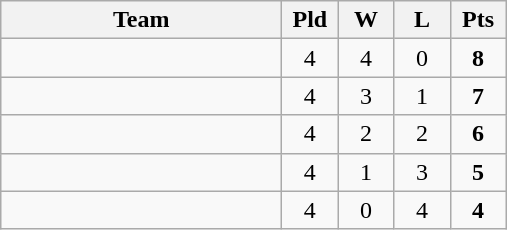<table class=wikitable style="text-align:center">
<tr>
<th width=180>Team</th>
<th width=30>Pld</th>
<th width=30>W</th>
<th width=30>L</th>
<th width=30>Pts</th>
</tr>
<tr>
<td align="left"></td>
<td>4</td>
<td>4</td>
<td>0</td>
<td><strong>8</strong></td>
</tr>
<tr>
<td align="left"></td>
<td>4</td>
<td>3</td>
<td>1</td>
<td><strong>7</strong></td>
</tr>
<tr>
<td align="left"></td>
<td>4</td>
<td>2</td>
<td>2</td>
<td><strong>6</strong></td>
</tr>
<tr>
<td align="left"></td>
<td>4</td>
<td>1</td>
<td>3</td>
<td><strong>5</strong></td>
</tr>
<tr>
<td align="left"></td>
<td>4</td>
<td>0</td>
<td>4</td>
<td><strong>4</strong></td>
</tr>
</table>
